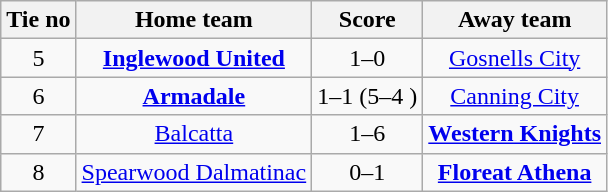<table class="wikitable" style="text-align:center">
<tr>
<th>Tie no</th>
<th>Home team</th>
<th>Score</th>
<th>Away team</th>
</tr>
<tr>
<td>5</td>
<td><strong><a href='#'>Inglewood United</a></strong></td>
<td>1–0</td>
<td><a href='#'>Gosnells City</a></td>
</tr>
<tr>
<td>6</td>
<td><strong><a href='#'>Armadale</a></strong></td>
<td>1–1 (5–4 )</td>
<td><a href='#'>Canning City</a></td>
</tr>
<tr>
<td>7</td>
<td><a href='#'>Balcatta</a></td>
<td>1–6</td>
<td><strong><a href='#'>Western Knights</a></strong></td>
</tr>
<tr>
<td>8</td>
<td><a href='#'>Spearwood Dalmatinac</a></td>
<td>0–1</td>
<td><strong><a href='#'>Floreat Athena</a></strong></td>
</tr>
</table>
